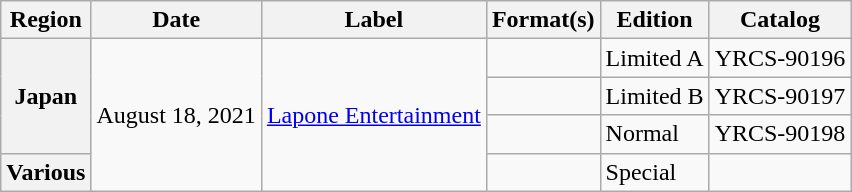<table class="wikitable plainrowheaders">
<tr>
<th>Region</th>
<th>Date</th>
<th>Label</th>
<th>Format(s)</th>
<th>Edition</th>
<th>Catalog</th>
</tr>
<tr>
<th rowspan="3" scope="row">Japan</th>
<td rowspan="4">August 18, 2021</td>
<td rowspan="4"><a href='#'>Lapone Entertainment</a></td>
<td></td>
<td>Limited A</td>
<td>YRCS-90196</td>
</tr>
<tr>
<td></td>
<td>Limited B</td>
<td>YRCS-90197</td>
</tr>
<tr>
<td></td>
<td>Normal</td>
<td>YRCS-90198</td>
</tr>
<tr>
<th scope="row">Various</th>
<td></td>
<td>Special</td>
<td></td>
</tr>
</table>
